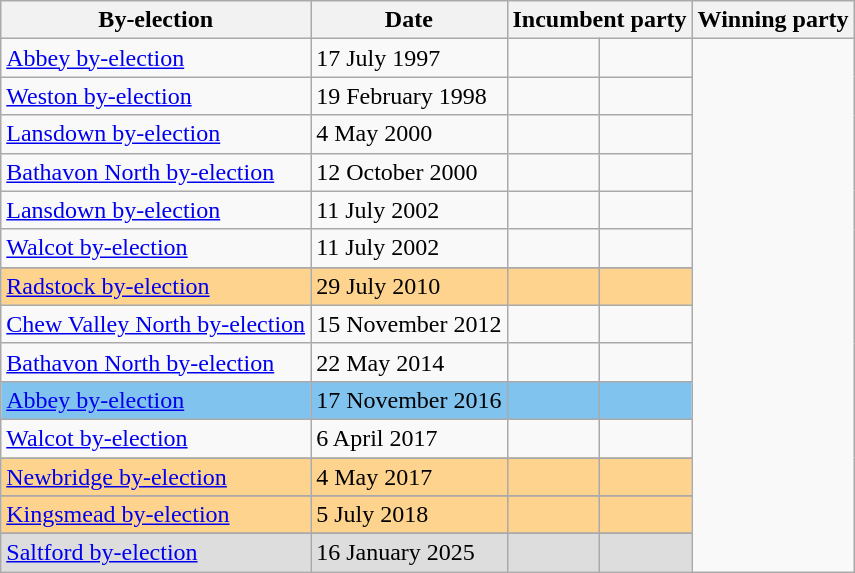<table class="wikitable">
<tr>
<th>By-election</th>
<th>Date</th>
<th colspan=2>Incumbent party</th>
<th colspan=2>Winning party</th>
</tr>
<tr>
<td><a href='#'>Abbey by-election</a></td>
<td>17 July 1997</td>
<td></td>
<td></td>
</tr>
<tr>
<td><a href='#'>Weston by-election</a></td>
<td>19 February 1998</td>
<td></td>
<td></td>
</tr>
<tr>
<td><a href='#'>Lansdown by-election</a></td>
<td>4 May 2000</td>
<td></td>
<td></td>
</tr>
<tr>
<td><a href='#'>Bathavon North by-election</a></td>
<td>12 October 2000</td>
<td></td>
<td></td>
</tr>
<tr>
<td><a href='#'>Lansdown by-election</a></td>
<td>11 July 2002</td>
<td></td>
<td></td>
</tr>
<tr>
<td><a href='#'>Walcot by-election</a></td>
<td>11 July 2002</td>
<td></td>
<td></td>
</tr>
<tr>
</tr>
<tr bgcolor=#FDD38D>
<td><a href='#'>Radstock by-election</a></td>
<td>29 July 2010</td>
<td></td>
<td></td>
</tr>
<tr>
<td><a href='#'>Chew Valley North by-election</a></td>
<td>15 November 2012</td>
<td></td>
<td></td>
</tr>
<tr>
<td><a href='#'>Bathavon North by-election</a></td>
<td>22 May 2014</td>
<td></td>
<td></td>
</tr>
<tr bgcolor=#80C3EE>
<td><a href='#'>Abbey by-election</a></td>
<td>17 November 2016</td>
<td></td>
<td></td>
</tr>
<tr>
<td><a href='#'>Walcot by-election</a></td>
<td>6 April 2017</td>
<td></td>
<td></td>
</tr>
<tr>
</tr>
<tr bgcolor=#FDD38D>
<td><a href='#'>Newbridge by-election</a></td>
<td>4 May 2017</td>
<td></td>
<td></td>
</tr>
<tr>
</tr>
<tr bgcolor=#FDD38D>
<td><a href='#'>Kingsmead by-election</a></td>
<td>5 July 2018</td>
<td></td>
<td></td>
</tr>
<tr>
</tr>
<tr bgcolor=#DDDDDD>
<td><a href='#'>Saltford by-election</a></td>
<td>16 January 2025</td>
<td></td>
<td></td>
</tr>
</table>
